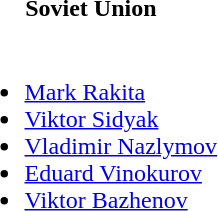<table>
<tr>
<th>Soviet Union</th>
</tr>
<tr>
<td><br><ul><li><a href='#'>Mark Rakita</a></li><li><a href='#'>Viktor Sidyak</a></li><li><a href='#'>Vladimir Nazlymov</a></li><li><a href='#'>Eduard Vinokurov</a></li><li><a href='#'>Viktor Bazhenov</a></li></ul></td>
</tr>
</table>
